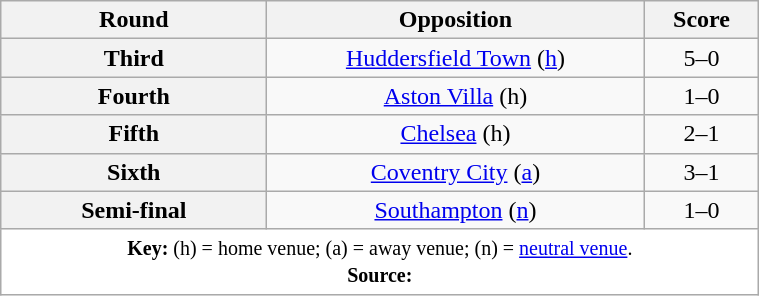<table class="wikitable plainrowheaders" style="text-align:center;margin-left:1em;float:right;width:40%">
<tr>
<th width="35%">Round</th>
<th width="50%">Opposition</th>
<th width="15%">Score</th>
</tr>
<tr>
<th scope=row style="text-align:center">Third</th>
<td><a href='#'>Huddersfield Town</a> (<a href='#'>h</a>)</td>
<td>5–0</td>
</tr>
<tr>
<th scope=row style="text-align:center">Fourth</th>
<td><a href='#'>Aston Villa</a> (h)</td>
<td>1–0</td>
</tr>
<tr>
<th scope=row style="text-align:center">Fifth</th>
<td><a href='#'>Chelsea</a> (h)</td>
<td>2–1</td>
</tr>
<tr>
<th scope=row style="text-align:center">Sixth</th>
<td><a href='#'>Coventry City</a> (<a href='#'>a</a>)</td>
<td>3–1</td>
</tr>
<tr>
<th scope=row style="text-align:center">Semi-final</th>
<td><a href='#'>Southampton</a> (<a href='#'>n</a>)</td>
<td>1–0</td>
</tr>
<tr>
<td colspan="3" style="background-color:white;"><small><strong>Key:</strong> (h) = home venue; (a) = away venue; (n) = <a href='#'>neutral venue</a>.<br><strong>Source:</strong></small></td>
</tr>
</table>
